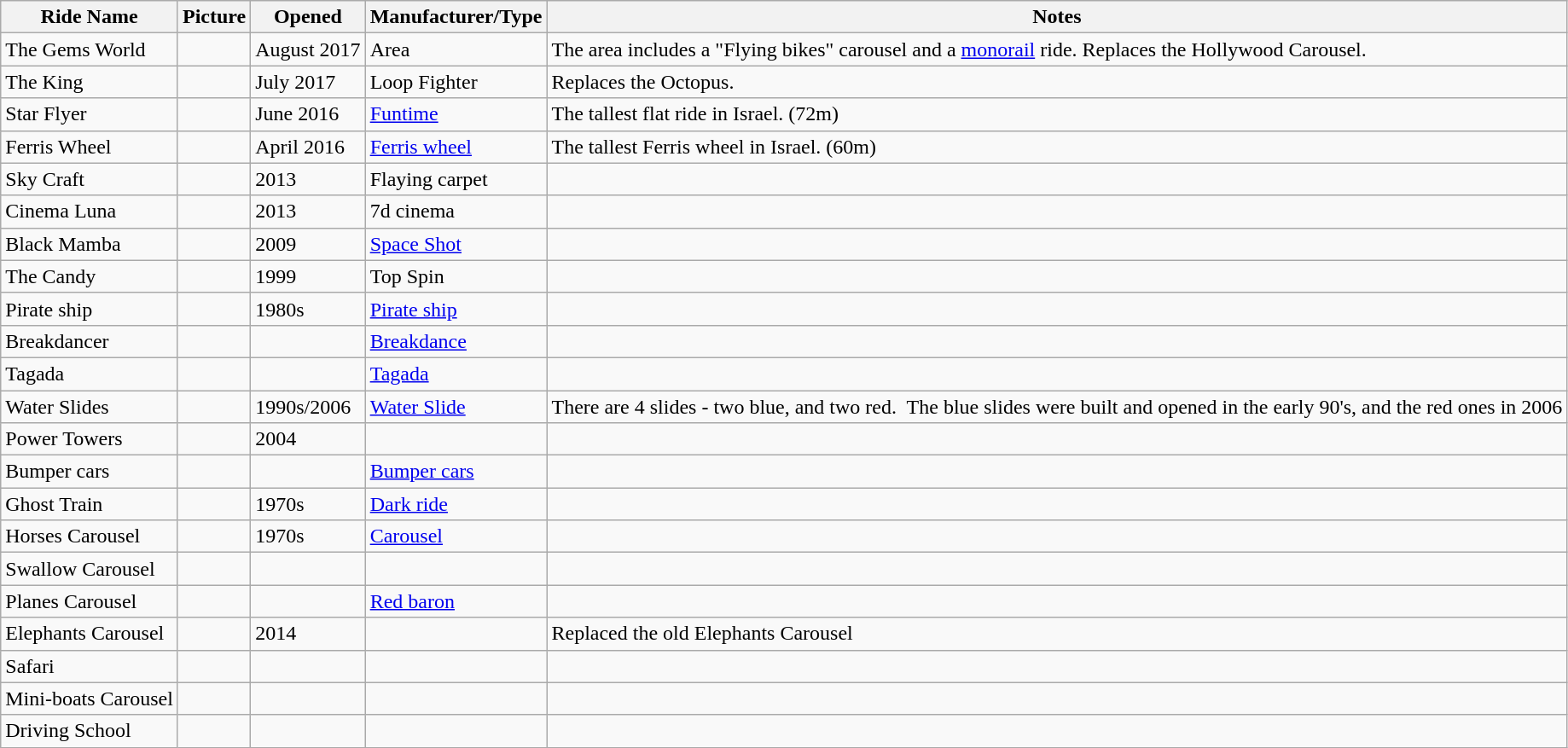<table class="wikitable sortable">
<tr>
<th>Ride Name</th>
<th>Picture</th>
<th>Opened</th>
<th>Manufacturer/Type</th>
<th>Notes</th>
</tr>
<tr>
<td>The Gems World</td>
<td></td>
<td>August 2017</td>
<td>Area</td>
<td>The area includes a  "Flying bikes" carousel and a <a href='#'>monorail</a> ride. Replaces the Hollywood Carousel.</td>
</tr>
<tr>
<td>The King</td>
<td></td>
<td>July 2017</td>
<td>Loop Fighter</td>
<td>Replaces the Octopus.</td>
</tr>
<tr>
<td>Star Flyer</td>
<td></td>
<td>June 2016</td>
<td><a href='#'>Funtime</a></td>
<td>The tallest flat ride in Israel. (72m)</td>
</tr>
<tr>
<td>Ferris Wheel</td>
<td></td>
<td>April 2016</td>
<td><a href='#'>Ferris wheel</a></td>
<td>The tallest Ferris wheel in Israel. (60m)</td>
</tr>
<tr>
<td>Sky Craft</td>
<td></td>
<td>2013</td>
<td>Flaying carpet</td>
<td></td>
</tr>
<tr>
<td>Cinema Luna</td>
<td></td>
<td>2013</td>
<td>7d cinema</td>
<td></td>
</tr>
<tr>
<td>Black Mamba</td>
<td></td>
<td>2009</td>
<td><a href='#'>Space Shot</a></td>
<td></td>
</tr>
<tr>
<td>The Candy</td>
<td></td>
<td>1999</td>
<td>Top Spin</td>
<td></td>
</tr>
<tr>
<td>Pirate ship</td>
<td></td>
<td>1980s</td>
<td><a href='#'>Pirate ship</a></td>
<td></td>
</tr>
<tr>
<td>Breakdancer</td>
<td></td>
<td></td>
<td><a href='#'>Breakdance</a></td>
<td></td>
</tr>
<tr>
<td>Tagada</td>
<td></td>
<td></td>
<td><a href='#'>Tagada</a></td>
<td></td>
</tr>
<tr>
<td>Water Slides</td>
<td></td>
<td>1990s/2006</td>
<td><a href='#'>Water Slide</a></td>
<td>There are 4 slides - two blue, and two red.  The blue slides were built and opened in the early 90's, and the red ones in 2006</td>
</tr>
<tr>
<td>Power Towers</td>
<td></td>
<td>2004</td>
<td></td>
<td></td>
</tr>
<tr>
<td>Bumper cars</td>
<td></td>
<td></td>
<td><a href='#'>Bumper cars</a></td>
<td></td>
</tr>
<tr>
<td>Ghost Train</td>
<td></td>
<td>1970s</td>
<td><a href='#'>Dark ride</a></td>
<td></td>
</tr>
<tr>
<td>Horses Carousel</td>
<td></td>
<td>1970s</td>
<td><a href='#'>Carousel</a></td>
<td></td>
</tr>
<tr>
<td>Swallow Carousel</td>
<td></td>
<td></td>
<td></td>
<td></td>
</tr>
<tr>
<td>Planes Carousel</td>
<td></td>
<td></td>
<td><a href='#'>Red baron</a></td>
<td></td>
</tr>
<tr>
<td>Elephants Carousel</td>
<td></td>
<td>2014</td>
<td></td>
<td>Replaced the old Elephants Carousel</td>
</tr>
<tr>
<td>Safari</td>
<td></td>
<td></td>
<td></td>
<td></td>
</tr>
<tr>
<td>Mini-boats Carousel</td>
<td></td>
<td></td>
<td></td>
<td></td>
</tr>
<tr>
<td>Driving School</td>
<td></td>
<td></td>
<td></td>
<td></td>
</tr>
</table>
